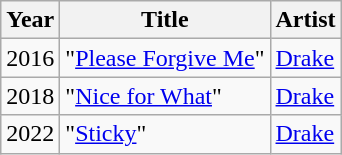<table class="wikitable sortable">
<tr>
<th>Year</th>
<th>Title</th>
<th>Artist</th>
</tr>
<tr>
<td>2016</td>
<td>"<a href='#'>Please Forgive Me</a>"</td>
<td><a href='#'>Drake</a></td>
</tr>
<tr>
<td>2018</td>
<td>"<a href='#'>Nice for What</a>"</td>
<td><a href='#'>Drake</a></td>
</tr>
<tr>
<td>2022</td>
<td>"<a href='#'>Sticky</a>"</td>
<td><a href='#'>Drake</a></td>
</tr>
</table>
